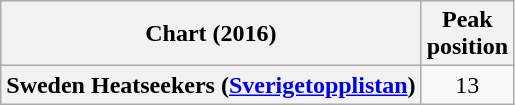<table class="wikitable sortable plainrowheaders" style="text-align:center">
<tr>
<th scope="col">Chart (2016)</th>
<th scope="col">Peak<br> position</th>
</tr>
<tr>
<th scope="row">Sweden Heatseekers (<a href='#'>Sverigetopplistan</a>)</th>
<td>13</td>
</tr>
</table>
